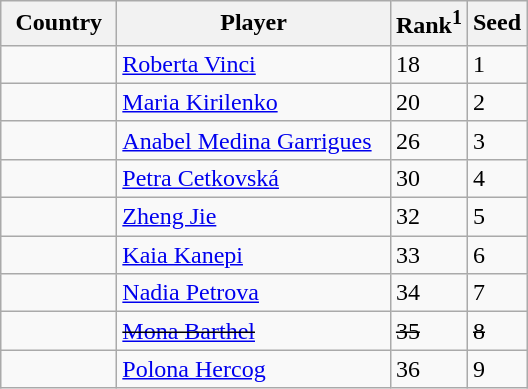<table class="wikitable" border="1">
<tr>
<th width="70">Country</th>
<th width="175">Player</th>
<th>Rank<sup>1</sup></th>
<th>Seed</th>
</tr>
<tr>
<td></td>
<td><a href='#'>Roberta Vinci</a></td>
<td>18</td>
<td>1</td>
</tr>
<tr>
<td></td>
<td><a href='#'>Maria Kirilenko</a></td>
<td>20</td>
<td>2</td>
</tr>
<tr>
<td></td>
<td><a href='#'>Anabel Medina Garrigues</a></td>
<td>26</td>
<td>3</td>
</tr>
<tr>
<td></td>
<td><a href='#'>Petra Cetkovská</a></td>
<td>30</td>
<td>4</td>
</tr>
<tr>
<td></td>
<td><a href='#'>Zheng Jie</a></td>
<td>32</td>
<td>5</td>
</tr>
<tr>
<td></td>
<td><a href='#'>Kaia Kanepi</a></td>
<td>33</td>
<td>6</td>
</tr>
<tr>
<td></td>
<td><a href='#'>Nadia Petrova</a></td>
<td>34</td>
<td>7</td>
</tr>
<tr>
<td><s></s></td>
<td><s><a href='#'>Mona Barthel</a></s></td>
<td><s>35</s></td>
<td><s>8</s></td>
</tr>
<tr>
<td></td>
<td><a href='#'>Polona Hercog</a></td>
<td>36</td>
<td>9</td>
</tr>
</table>
